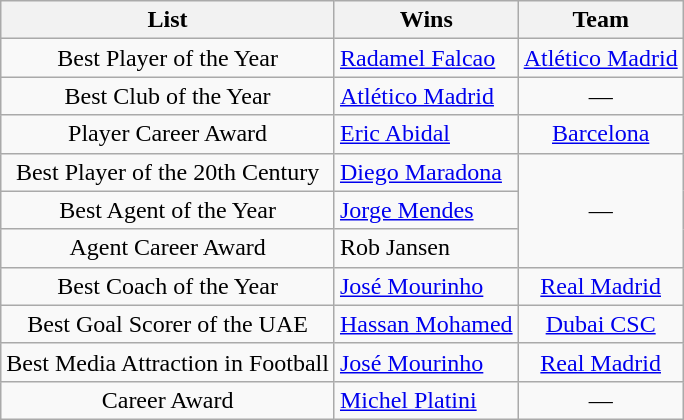<table class="wikitable">
<tr>
<th>List</th>
<th>Wins</th>
<th>Team</th>
</tr>
<tr>
<td rowspan="1" align="center">Best Player of the Year</td>
<td align="left"> <a href='#'>Radamel Falcao</a></td>
<td rowspan="1" align="center"> <a href='#'>Atlético Madrid</a></td>
</tr>
<tr>
<td rowspan="1" align="center">Best Club of the Year</td>
<td align="left"> <a href='#'>Atlético Madrid</a></td>
<td rowspan="1" align="center">—</td>
</tr>
<tr>
<td rowspan="1" align="center">Player Career Award</td>
<td align="left"> <a href='#'>Eric Abidal</a></td>
<td rowspan="1" align="center"> <a href='#'>Barcelona</a></td>
</tr>
<tr>
<td rowspan="1" align="center">Best Player of the 20th Century</td>
<td align="left"> <a href='#'>Diego Maradona</a></td>
<td rowspan="3" align="center">—</td>
</tr>
<tr>
<td rowspan="1" align="center">Best Agent of the Year</td>
<td align="left"> <a href='#'>Jorge Mendes</a></td>
</tr>
<tr>
<td rowspan="1" align="center">Agent Career Award</td>
<td align="left"> Rob Jansen</td>
</tr>
<tr>
<td rowspan="1" align="center">Best Coach of the Year</td>
<td align="left"> <a href='#'>José Mourinho</a></td>
<td rowspan="1" align="center"> <a href='#'>Real Madrid</a></td>
</tr>
<tr>
<td rowspan="1" align="center">Best Goal Scorer of the UAE</td>
<td align="left"> <a href='#'>Hassan Mohamed</a></td>
<td rowspan="1" align="center"> <a href='#'>Dubai CSC</a></td>
</tr>
<tr>
<td rowspan="1" align="center">Best Media Attraction in Football</td>
<td align="left"> <a href='#'>José Mourinho</a></td>
<td rowspan="1" align="center"> <a href='#'>Real Madrid</a></td>
</tr>
<tr>
<td rowspan="1" align="center">Career Award</td>
<td align="left"> <a href='#'>Michel Platini</a></td>
<td rowspan="1" align="center">—</td>
</tr>
</table>
